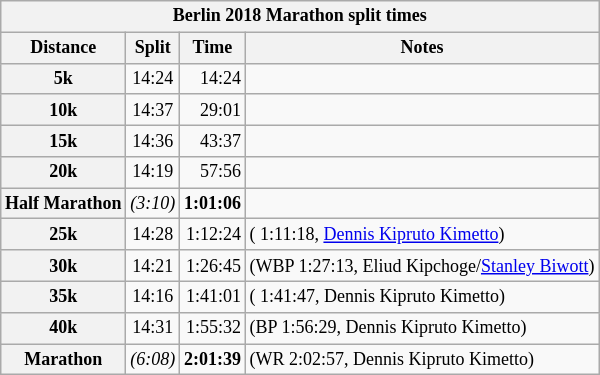<table class="wikitable plainrowheaders mw-collapsible mw-collapsed tpl-blanktable" style="font-size:75%">
<tr>
<th colspan="4">Berlin 2018 Marathon split times</th>
</tr>
<tr>
<th scope="col">Distance</th>
<th scope="col">Split</th>
<th scope="col">Time</th>
<th scope="col">Notes</th>
</tr>
<tr>
<th scope="row">5k</th>
<td align=center>14:24</td>
<td align=right>14:24</td>
<td></td>
</tr>
<tr>
<th scope="row">10k</th>
<td align=center>14:37</td>
<td align=right>29:01</td>
<td></td>
</tr>
<tr>
<th scope="row">15k</th>
<td align=center>14:36</td>
<td align=right>43:37</td>
<td></td>
</tr>
<tr>
<th scope="row">20k</th>
<td align=center>14:19</td>
<td align=right>57:56</td>
<td></td>
</tr>
<tr>
<th scope="row">Half Marathon</th>
<td align=center><em>(3:10)</em></td>
<td align=right><strong>1:01:06</strong></td>
<td></td>
</tr>
<tr>
<th scope="row">25k</th>
<td align=center>14:28</td>
<td align=right>1:12:24</td>
<td>( 1:11:18, <a href='#'>Dennis Kipruto Kimetto</a>)</td>
</tr>
<tr>
<th scope="row">30k</th>
<td align=center>14:21</td>
<td align=right>1:26:45</td>
<td>(WBP 1:27:13, Eliud Kipchoge/<a href='#'>Stanley Biwott</a>)</td>
</tr>
<tr>
<th scope="row">35k</th>
<td align=center>14:16</td>
<td align="right">1:41:01</td>
<td>( 1:41:47, Dennis Kipruto Kimetto)</td>
</tr>
<tr>
<th scope="row">40k</th>
<td align=center>14:31</td>
<td align=right>1:55:32</td>
<td>(BP 1:56:29, Dennis Kipruto Kimetto)</td>
</tr>
<tr>
<th scope="row">Marathon</th>
<td align=center><em>(6:08)</em></td>
<td align=right><strong>2:01:39</strong></td>
<td>(WR 2:02:57, Dennis Kipruto Kimetto)</td>
</tr>
</table>
